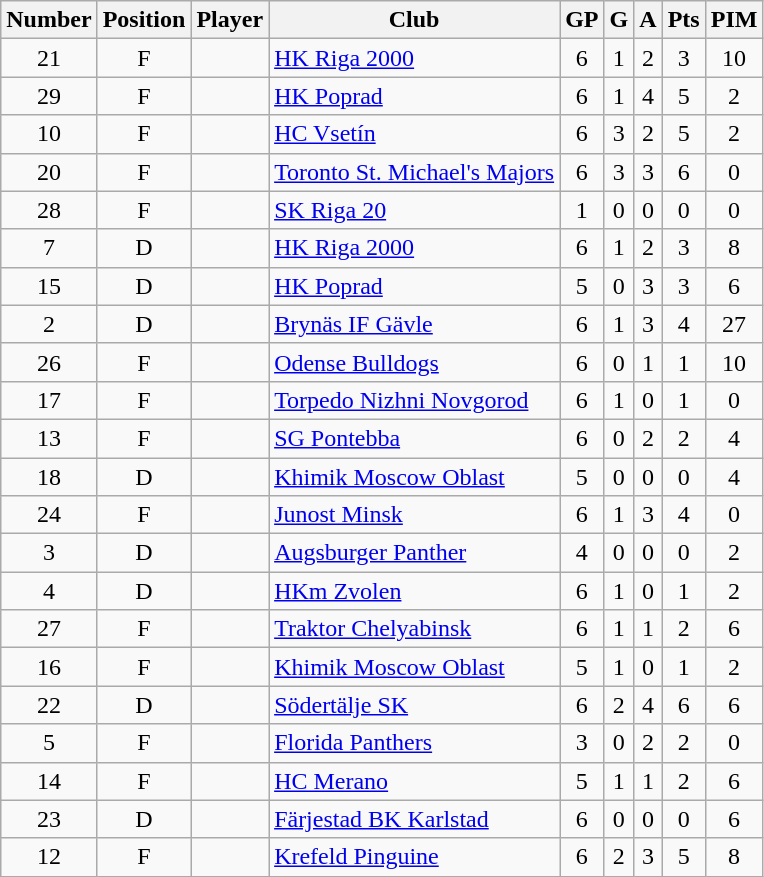<table class="wikitable sortable" style="text-align:center; padding:4px; border-spacing=0;">
<tr>
<th>Number</th>
<th>Position</th>
<th>Player</th>
<th>Club</th>
<th>GP</th>
<th>G</th>
<th>A</th>
<th>Pts</th>
<th>PIM</th>
</tr>
<tr>
<td>21</td>
<td>F</td>
<td align=left></td>
<td align=left><a href='#'>HK Riga 2000</a></td>
<td>6</td>
<td>1</td>
<td>2</td>
<td>3</td>
<td>10</td>
</tr>
<tr>
<td>29</td>
<td>F</td>
<td align=left></td>
<td align=left><a href='#'>HK Poprad</a></td>
<td>6</td>
<td>1</td>
<td>4</td>
<td>5</td>
<td>2</td>
</tr>
<tr>
<td>10</td>
<td>F</td>
<td align=left></td>
<td align=left><a href='#'>HC Vsetín</a></td>
<td>6</td>
<td>3</td>
<td>2</td>
<td>5</td>
<td>2</td>
</tr>
<tr>
<td>20</td>
<td>F</td>
<td align=left></td>
<td align=left><a href='#'>Toronto St. Michael's Majors</a></td>
<td>6</td>
<td>3</td>
<td>3</td>
<td>6</td>
<td>0</td>
</tr>
<tr>
<td>28</td>
<td>F</td>
<td align=left></td>
<td align=left><a href='#'>SK Riga 20</a></td>
<td>1</td>
<td>0</td>
<td>0</td>
<td>0</td>
<td>0</td>
</tr>
<tr>
<td>7</td>
<td>D</td>
<td align=left></td>
<td align=left><a href='#'>HK Riga 2000</a></td>
<td>6</td>
<td>1</td>
<td>2</td>
<td>3</td>
<td>8</td>
</tr>
<tr>
<td>15</td>
<td>D</td>
<td align=left></td>
<td align=left><a href='#'>HK Poprad</a></td>
<td>5</td>
<td>0</td>
<td>3</td>
<td>3</td>
<td>6</td>
</tr>
<tr>
<td>2</td>
<td>D</td>
<td align=left></td>
<td align=left><a href='#'>Brynäs IF Gävle</a></td>
<td>6</td>
<td>1</td>
<td>3</td>
<td>4</td>
<td>27</td>
</tr>
<tr>
<td>26</td>
<td>F</td>
<td align=left></td>
<td align=left><a href='#'>Odense Bulldogs</a></td>
<td>6</td>
<td>0</td>
<td>1</td>
<td>1</td>
<td>10</td>
</tr>
<tr>
<td>17</td>
<td>F</td>
<td align=left></td>
<td align=left><a href='#'>Torpedo Nizhni Novgorod</a></td>
<td>6</td>
<td>1</td>
<td>0</td>
<td>1</td>
<td>0</td>
</tr>
<tr>
<td>13</td>
<td>F</td>
<td align=left></td>
<td align=left><a href='#'>SG Pontebba</a></td>
<td>6</td>
<td>0</td>
<td>2</td>
<td>2</td>
<td>4</td>
</tr>
<tr>
<td>18</td>
<td>D</td>
<td align=left></td>
<td align=left><a href='#'>Khimik Moscow Oblast</a></td>
<td>5</td>
<td>0</td>
<td>0</td>
<td>0</td>
<td>4</td>
</tr>
<tr>
<td>24</td>
<td>F</td>
<td align=left></td>
<td align=left><a href='#'>Junost Minsk</a></td>
<td>6</td>
<td>1</td>
<td>3</td>
<td>4</td>
<td>0</td>
</tr>
<tr>
<td>3</td>
<td>D</td>
<td align=left></td>
<td align=left><a href='#'>Augsburger Panther</a></td>
<td>4</td>
<td>0</td>
<td>0</td>
<td>0</td>
<td>2</td>
</tr>
<tr>
<td>4</td>
<td>D</td>
<td align=left></td>
<td align=left><a href='#'>HKm Zvolen</a></td>
<td>6</td>
<td>1</td>
<td>0</td>
<td>1</td>
<td>2</td>
</tr>
<tr>
<td>27</td>
<td>F</td>
<td align=left></td>
<td align=left><a href='#'>Traktor Chelyabinsk</a></td>
<td>6</td>
<td>1</td>
<td>1</td>
<td>2</td>
<td>6</td>
</tr>
<tr>
<td>16</td>
<td>F</td>
<td align=left></td>
<td align=left><a href='#'>Khimik Moscow Oblast</a></td>
<td>5</td>
<td>1</td>
<td>0</td>
<td>1</td>
<td>2</td>
</tr>
<tr>
<td>22</td>
<td>D</td>
<td align=left></td>
<td align=left><a href='#'>Södertälje SK</a></td>
<td>6</td>
<td>2</td>
<td>4</td>
<td>6</td>
<td>6</td>
</tr>
<tr>
<td>5</td>
<td>F</td>
<td align=left></td>
<td align=left><a href='#'>Florida Panthers</a></td>
<td>3</td>
<td>0</td>
<td>2</td>
<td>2</td>
<td>0</td>
</tr>
<tr>
<td>14</td>
<td>F</td>
<td align=left></td>
<td align=left><a href='#'>HC Merano</a></td>
<td>5</td>
<td>1</td>
<td>1</td>
<td>2</td>
<td>6</td>
</tr>
<tr>
<td>23</td>
<td>D</td>
<td align=left></td>
<td align=left><a href='#'>Färjestad BK Karlstad</a></td>
<td>6</td>
<td>0</td>
<td>0</td>
<td>0</td>
<td>6</td>
</tr>
<tr>
<td>12</td>
<td>F</td>
<td align=left></td>
<td align=left><a href='#'>Krefeld Pinguine</a></td>
<td>6</td>
<td>2</td>
<td>3</td>
<td>5</td>
<td>8</td>
</tr>
</table>
